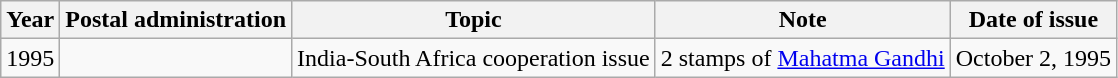<table class="wikitable">
<tr>
<th>Year</th>
<th>Postal administration</th>
<th>Topic</th>
<th>Note</th>
<th>Date of issue</th>
</tr>
<tr>
<td>1995</td>
<td></td>
<td>India-South Africa cooperation issue</td>
<td>2 stamps of <a href='#'>Mahatma Gandhi</a></td>
<td>October 2, 1995</td>
</tr>
</table>
